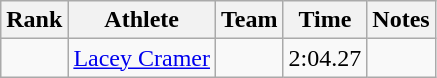<table class="wikitable sortable">
<tr>
<th>Rank</th>
<th>Athlete</th>
<th>Team</th>
<th>Time</th>
<th>Notes</th>
</tr>
<tr>
<td align=center></td>
<td><a href='#'>Lacey Cramer</a></td>
<td></td>
<td>2:04.27</td>
<td></td>
</tr>
</table>
